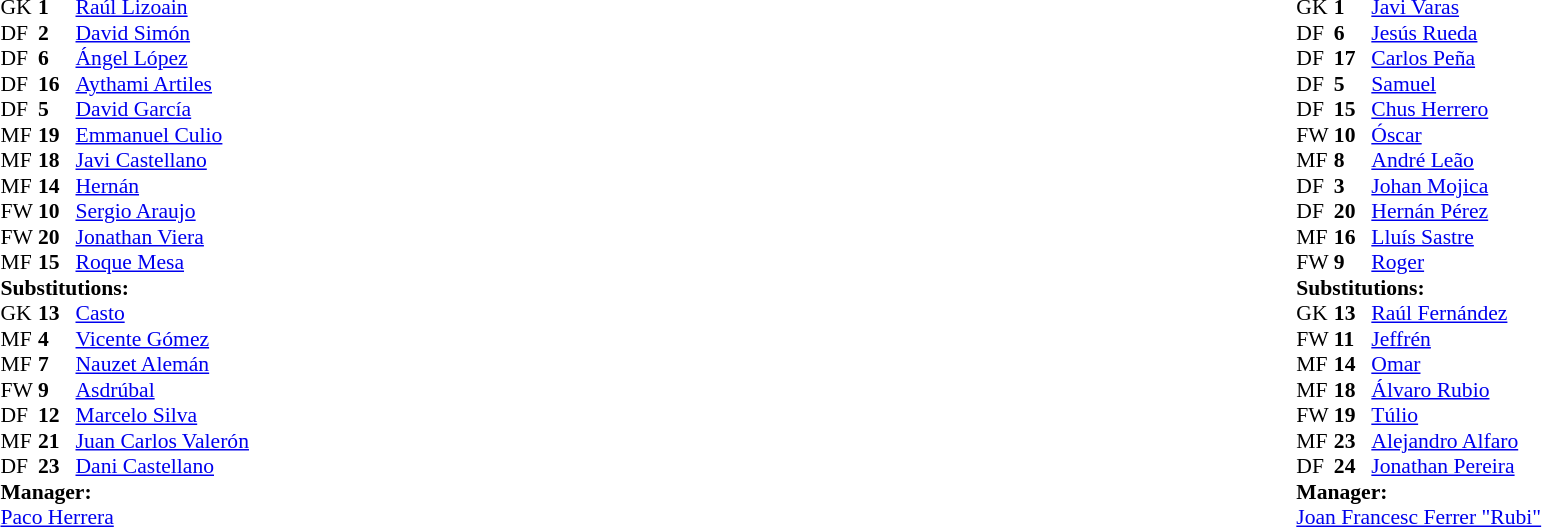<table width="100%">
<tr>
<td valign="top" width="50%"><br><table style="font-size: 90%" cellspacing="0" cellpadding="0">
<tr>
<th width="25"></th>
<th width="25"></th>
</tr>
<tr>
<td>GK</td>
<td><strong>1</strong></td>
<td> <a href='#'>Raúl Lizoain</a></td>
</tr>
<tr>
<td>DF</td>
<td><strong>2</strong></td>
<td> <a href='#'>David Simón</a></td>
</tr>
<tr>
<td>DF</td>
<td><strong>6</strong></td>
<td> <a href='#'>Ángel López</a></td>
</tr>
<tr>
<td>DF</td>
<td><strong>16</strong></td>
<td> <a href='#'>Aythami Artiles</a></td>
</tr>
<tr>
<td>DF</td>
<td><strong>5</strong></td>
<td> <a href='#'>David García</a></td>
</tr>
<tr>
<td>MF</td>
<td><strong>19</strong></td>
<td> <a href='#'>Emmanuel Culio</a></td>
</tr>
<tr>
<td>MF</td>
<td><strong>18</strong></td>
<td> <a href='#'>Javi Castellano</a></td>
</tr>
<tr>
<td>MF</td>
<td><strong>14</strong></td>
<td> <a href='#'>Hernán</a></td>
<td></td>
<td></td>
</tr>
<tr>
<td>FW</td>
<td><strong>10</strong></td>
<td> <a href='#'>Sergio Araujo</a></td>
</tr>
<tr>
<td>FW</td>
<td><strong>20</strong></td>
<td> <a href='#'>Jonathan Viera</a></td>
<td></td>
<td></td>
</tr>
<tr>
<td>MF</td>
<td><strong>15</strong></td>
<td> <a href='#'>Roque Mesa</a></td>
<td></td>
<td></td>
</tr>
<tr>
<td colspan=3><strong>Substitutions:</strong></td>
</tr>
<tr>
<td>GK</td>
<td><strong>13</strong></td>
<td> <a href='#'>Casto</a></td>
</tr>
<tr>
<td>MF</td>
<td><strong>4</strong></td>
<td> <a href='#'>Vicente Gómez</a></td>
<td></td>
<td></td>
</tr>
<tr>
<td>MF</td>
<td><strong>7</strong></td>
<td> <a href='#'>Nauzet Alemán</a></td>
</tr>
<tr>
<td>FW</td>
<td><strong>9</strong></td>
<td> <a href='#'>Asdrúbal</a></td>
<td></td>
<td></td>
</tr>
<tr>
<td>DF</td>
<td><strong>12</strong></td>
<td> <a href='#'>Marcelo Silva</a></td>
</tr>
<tr>
<td>MF</td>
<td><strong>21</strong></td>
<td> <a href='#'>Juan Carlos Valerón</a></td>
<td></td>
<td></td>
</tr>
<tr>
<td>DF</td>
<td><strong>23</strong></td>
<td> <a href='#'>Dani Castellano</a></td>
</tr>
<tr>
<td colspan=3><strong>Manager:</strong></td>
</tr>
<tr>
<td colspan=3> <a href='#'>Paco Herrera</a></td>
</tr>
</table>
</td>
<td valign="top"></td>
<td valign="top" width="50%"><br><table style="font-size: 90%" cellspacing="0" cellpadding="0" align="center">
<tr>
<th width=25></th>
<th width=25></th>
</tr>
<tr>
<td>GK</td>
<td><strong>1</strong></td>
<td> <a href='#'>Javi Varas</a></td>
<td></td>
</tr>
<tr>
<td>DF</td>
<td><strong>6</strong></td>
<td> <a href='#'>Jesús Rueda</a></td>
</tr>
<tr>
<td>DF</td>
<td><strong>17</strong></td>
<td> <a href='#'>Carlos Peña</a></td>
<td></td>
<td></td>
</tr>
<tr>
<td>DF</td>
<td><strong>5</strong></td>
<td> <a href='#'>Samuel</a></td>
<td></td>
</tr>
<tr>
<td>DF</td>
<td><strong>15</strong></td>
<td> <a href='#'>Chus Herrero</a></td>
<td></td>
<td></td>
</tr>
<tr>
<td>FW</td>
<td><strong>10</strong></td>
<td> <a href='#'>Óscar</a></td>
<td></td>
</tr>
<tr>
<td>MF</td>
<td><strong>8</strong></td>
<td> <a href='#'>André Leão</a></td>
<td></td>
</tr>
<tr>
<td>DF</td>
<td><strong>3</strong></td>
<td> <a href='#'>Johan Mojica</a></td>
<td></td>
</tr>
<tr>
<td>DF</td>
<td><strong>20</strong></td>
<td> <a href='#'>Hernán Pérez</a></td>
<td></td>
</tr>
<tr>
<td>MF</td>
<td><strong>16</strong></td>
<td> <a href='#'>Lluís Sastre</a></td>
<td></td>
</tr>
<tr>
<td>FW</td>
<td><strong>9</strong></td>
<td> <a href='#'>Roger</a></td>
<td></td>
<td></td>
</tr>
<tr>
<td colspan=3><strong>Substitutions:</strong></td>
</tr>
<tr>
<td>GK</td>
<td><strong>13</strong></td>
<td> <a href='#'>Raúl Fernández</a></td>
</tr>
<tr>
<td>FW</td>
<td><strong>11</strong></td>
<td> <a href='#'>Jeffrén</a></td>
<td></td>
</tr>
<tr>
<td>MF</td>
<td><strong>14</strong></td>
<td> <a href='#'>Omar</a></td>
<td></td>
<td></td>
</tr>
<tr>
<td>MF</td>
<td><strong>18</strong></td>
<td> <a href='#'>Álvaro Rubio</a></td>
<td></td>
</tr>
<tr>
<td>FW</td>
<td><strong>19</strong></td>
<td> <a href='#'>Túlio</a></td>
<td></td>
<td></td>
</tr>
<tr>
<td>MF</td>
<td><strong>23</strong></td>
<td> <a href='#'>Alejandro Alfaro</a></td>
<td></td>
</tr>
<tr>
<td>DF</td>
<td><strong>24</strong></td>
<td> <a href='#'>Jonathan Pereira</a></td>
<td></td>
<td></td>
</tr>
<tr>
<td colspan=3><strong>Manager:</strong></td>
</tr>
<tr>
<td colspan=3> <a href='#'>Joan Francesc Ferrer "Rubi"</a></td>
</tr>
</table>
</td>
</tr>
</table>
